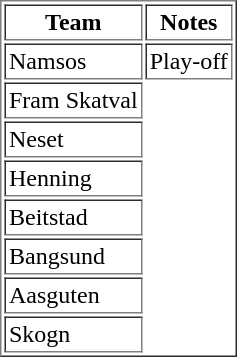<table border="1" cellpadding="2">
<tr>
<th>Team</th>
<th>Notes</th>
</tr>
<tr>
<td>Namsos</td>
<td>Play-off</td>
</tr>
<tr>
<td>Fram Skatval</td>
</tr>
<tr>
<td>Neset</td>
</tr>
<tr>
<td>Henning</td>
</tr>
<tr>
<td>Beitstad</td>
</tr>
<tr>
<td>Bangsund</td>
</tr>
<tr>
<td>Aasguten</td>
</tr>
<tr>
<td>Skogn</td>
</tr>
</table>
